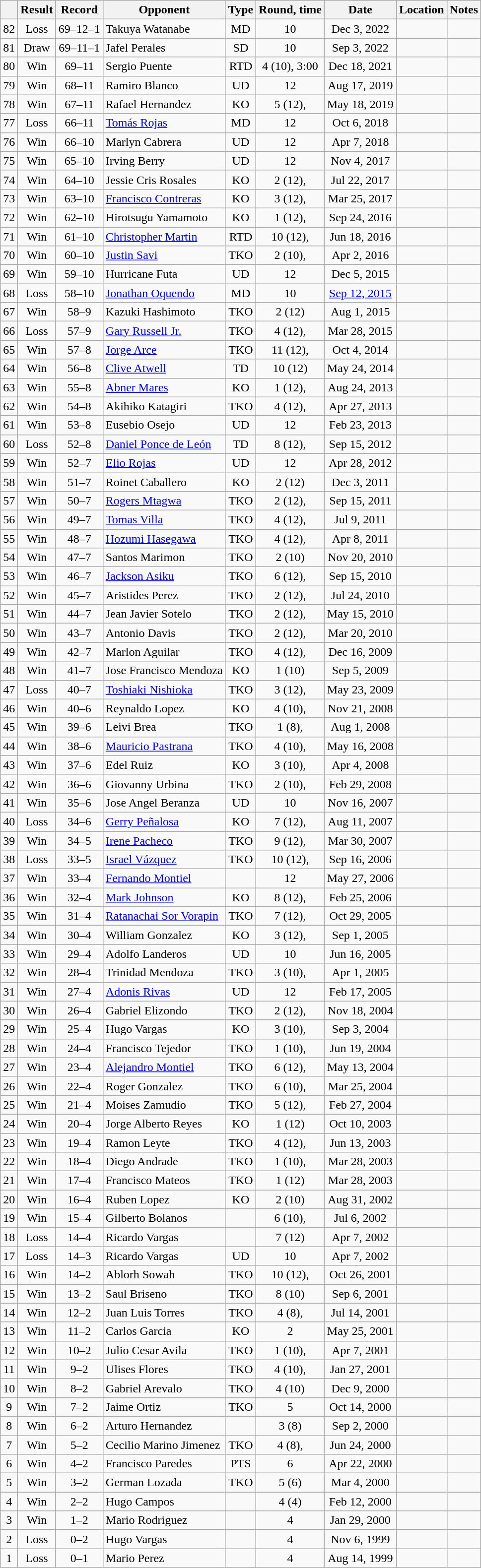<table class="wikitable" style="text-align:center">
<tr>
<th></th>
<th>Result</th>
<th>Record</th>
<th>Opponent</th>
<th>Type</th>
<th>Round, time</th>
<th>Date</th>
<th>Location</th>
<th>Notes</th>
</tr>
<tr>
<td>82</td>
<td>Loss</td>
<td>69–12–1</td>
<td style="text-align:left;">Takuya Watanabe</td>
<td>MD</td>
<td>10</td>
<td>Dec 3, 2022</td>
<td align=left></td>
<td></td>
</tr>
<tr>
<td>81</td>
<td>Draw</td>
<td>69–11–1</td>
<td style="text-align:left;">Jafel Perales</td>
<td>SD</td>
<td>10</td>
<td>Sep 3, 2022</td>
<td align=left></td>
<td></td>
</tr>
<tr>
<td>80</td>
<td>Win</td>
<td>69–11</td>
<td style="text-align:left;">Sergio Puente</td>
<td>RTD</td>
<td>4 (10), 3:00</td>
<td>Dec 18, 2021</td>
<td align=left></td>
<td></td>
</tr>
<tr>
<td>79</td>
<td>Win</td>
<td>68–11</td>
<td style="text-align:left;">Ramiro Blanco</td>
<td>UD</td>
<td>12</td>
<td>Aug 17, 2019</td>
<td style="text-align:left;"></td>
<td></td>
</tr>
<tr>
<td>78</td>
<td>Win</td>
<td>67–11</td>
<td style="text-align:left;">Rafael Hernandez</td>
<td>KO</td>
<td>5 (12), </td>
<td>May 18, 2019</td>
<td style="text-align:left;"></td>
<td></td>
</tr>
<tr>
<td>77</td>
<td>Loss</td>
<td>66–11</td>
<td style="text-align:left;"><a href='#'>Tomás Rojas</a></td>
<td>MD</td>
<td>12</td>
<td>Oct 6, 2018</td>
<td style="text-align:left;"></td>
<td style="text-align:left;"></td>
</tr>
<tr>
<td>76</td>
<td>Win</td>
<td>66–10</td>
<td style="text-align:left;">Marlyn Cabrera</td>
<td>UD</td>
<td>12</td>
<td>Apr 7, 2018</td>
<td style="text-align:left;"></td>
<td style="text-align:left;"></td>
</tr>
<tr>
<td>75</td>
<td>Win</td>
<td>65–10</td>
<td style="text-align:left;">Irving Berry</td>
<td>UD</td>
<td>12</td>
<td>Nov 4, 2017</td>
<td style="text-align:left;"></td>
<td style="text-align:left;"></td>
</tr>
<tr>
<td>74</td>
<td>Win</td>
<td>64–10</td>
<td style="text-align:left;">Jessie Cris Rosales</td>
<td>KO</td>
<td>2 (12), </td>
<td>Jul 22, 2017</td>
<td style="text-align:left;"></td>
<td style="text-align:left;"></td>
</tr>
<tr>
<td>73</td>
<td>Win</td>
<td>63–10</td>
<td style="text-align:left;"><a href='#'>Francisco Contreras</a></td>
<td>KO</td>
<td>3 (12), </td>
<td>Mar 25, 2017</td>
<td style="text-align:left;"></td>
<td style="text-align:left;"></td>
</tr>
<tr>
<td>72</td>
<td>Win</td>
<td>62–10</td>
<td style="text-align:left;">Hirotsugu Yamamoto</td>
<td>KO</td>
<td>1 (12), </td>
<td>Sep 24, 2016</td>
<td style="text-align:left;"></td>
<td style="text-align:left;"></td>
</tr>
<tr>
<td>71</td>
<td>Win</td>
<td>61–10</td>
<td style="text-align:left;"><a href='#'>Christopher Martin</a></td>
<td>RTD</td>
<td>10 (12), </td>
<td>Jun 18, 2016</td>
<td style="text-align:left;"></td>
<td style="text-align:left;"></td>
</tr>
<tr>
<td>70</td>
<td>Win</td>
<td>60–10</td>
<td style="text-align:left;"><a href='#'>Justin Savi</a></td>
<td>TKO</td>
<td>2 (10), </td>
<td>Apr 2, 2016</td>
<td style="text-align:left;"></td>
<td style="text-align:left;"></td>
</tr>
<tr>
<td>69</td>
<td>Win</td>
<td>59–10</td>
<td style="text-align:left;">Hurricane Futa</td>
<td>UD</td>
<td>12</td>
<td>Dec 5, 2015</td>
<td style="text-align:left;"></td>
<td style="text-align:left;"></td>
</tr>
<tr>
<td>68</td>
<td>Loss</td>
<td>58–10</td>
<td style="text-align:left;"><a href='#'>Jonathan Oquendo</a></td>
<td>MD</td>
<td>10</td>
<td><a href='#'>Sep 12, 2015</a></td>
<td style="text-align:left;"></td>
<td></td>
</tr>
<tr>
<td>67</td>
<td>Win</td>
<td>58–9</td>
<td style="text-align:left;">Kazuki Hashimoto</td>
<td>TKO</td>
<td>2 (12)</td>
<td>Aug 1, 2015</td>
<td style="text-align:left;"></td>
<td></td>
</tr>
<tr>
<td>66</td>
<td>Loss</td>
<td>57–9</td>
<td style="text-align:left;"><a href='#'>Gary Russell Jr.</a></td>
<td>TKO</td>
<td>4 (12), </td>
<td>Mar 28, 2015</td>
<td style="text-align:left;"></td>
<td style="text-align:left;"></td>
</tr>
<tr>
<td>65</td>
<td>Win</td>
<td>57–8</td>
<td style="text-align:left;"><a href='#'>Jorge Arce</a></td>
<td>TKO</td>
<td>11 (12), </td>
<td>Oct 4, 2014</td>
<td style="text-align:left;"></td>
<td style="text-align:left;"></td>
</tr>
<tr>
<td>64</td>
<td>Win</td>
<td>56–8</td>
<td style="text-align:left;"><a href='#'>Clive Atwell</a></td>
<td>TD</td>
<td>10 (12)</td>
<td>May 24, 2014</td>
<td style="text-align:left;"></td>
<td style="text-align:left;"></td>
</tr>
<tr>
<td>63</td>
<td>Win</td>
<td>55–8</td>
<td style="text-align:left;"><a href='#'>Abner Mares</a></td>
<td>KO</td>
<td>1 (12), </td>
<td>Aug 24, 2013</td>
<td style="text-align:left;"></td>
<td style="text-align:left;"></td>
</tr>
<tr>
<td>62</td>
<td>Win</td>
<td>54–8</td>
<td style="text-align:left;">Akihiko Katagiri</td>
<td>TKO</td>
<td>4 (12), </td>
<td>Apr 27, 2013</td>
<td style="text-align:left;"></td>
<td></td>
</tr>
<tr>
<td>61</td>
<td>Win</td>
<td>53–8</td>
<td style="text-align:left;">Eusebio Osejo</td>
<td>UD</td>
<td>12</td>
<td>Feb 23, 2013</td>
<td style="text-align:left;"></td>
<td></td>
</tr>
<tr>
<td>60</td>
<td>Loss</td>
<td>52–8</td>
<td style="text-align:left;"><a href='#'>Daniel Ponce de León</a></td>
<td>TD</td>
<td>8 (12), </td>
<td>Sep 15, 2012</td>
<td style="text-align:left;"></td>
<td style="text-align:left;"></td>
</tr>
<tr>
<td>59</td>
<td>Win</td>
<td>52–7</td>
<td style="text-align:left;"><a href='#'>Elio Rojas</a></td>
<td>UD</td>
<td>12</td>
<td>Apr 28, 2012</td>
<td style="text-align:left;"></td>
<td style="text-align:left;"></td>
</tr>
<tr>
<td>58</td>
<td>Win</td>
<td>51–7</td>
<td style="text-align:left;">Roinet Caballero</td>
<td>KO</td>
<td>2 (12)</td>
<td>Dec 3, 2011</td>
<td style="text-align:left;"></td>
<td style="text-align:left;"></td>
</tr>
<tr>
<td>57</td>
<td>Win</td>
<td>50–7</td>
<td style="text-align:left;"><a href='#'>Rogers Mtagwa</a></td>
<td>TKO</td>
<td>2 (12), </td>
<td>Sep 15, 2011</td>
<td style="text-align:left;"></td>
<td style="text-align:left;"></td>
</tr>
<tr>
<td>56</td>
<td>Win</td>
<td>49–7</td>
<td style="text-align:left;"><a href='#'>Tomas Villa</a></td>
<td>TKO</td>
<td>4 (12), </td>
<td>Jul 9, 2011</td>
<td style="text-align:left;"></td>
<td style="text-align:left;"></td>
</tr>
<tr>
<td>55</td>
<td>Win</td>
<td>48–7</td>
<td style="text-align:left;"><a href='#'>Hozumi Hasegawa</a></td>
<td>TKO</td>
<td>4 (12), </td>
<td>Apr 8, 2011</td>
<td style="text-align:left;"></td>
<td style="text-align:left;"></td>
</tr>
<tr>
<td>54</td>
<td>Win</td>
<td>47–7</td>
<td style="text-align:left;">Santos Marimon</td>
<td>TKO</td>
<td>2 (10)</td>
<td>Nov 20, 2010</td>
<td style="text-align:left;"></td>
<td></td>
</tr>
<tr>
<td>53</td>
<td>Win</td>
<td>46–7</td>
<td style="text-align:left;"><a href='#'>Jackson Asiku</a></td>
<td>TKO</td>
<td>6 (12), </td>
<td>Sep 15, 2010</td>
<td style="text-align:left;"></td>
<td style="text-align:left;"></td>
</tr>
<tr>
<td>52</td>
<td>Win</td>
<td>45–7</td>
<td style="text-align:left;">Aristides Perez</td>
<td>TKO</td>
<td>2 (12), </td>
<td>Jul 24, 2010</td>
<td style="text-align:left;"></td>
<td style="text-align:left;"></td>
</tr>
<tr>
<td>51</td>
<td>Win</td>
<td>44–7</td>
<td style="text-align:left;">Jean Javier Sotelo</td>
<td>TKO</td>
<td>2 (12), </td>
<td>May 15, 2010</td>
<td style="text-align:left;"></td>
<td style="text-align:left;"></td>
</tr>
<tr>
<td>50</td>
<td>Win</td>
<td>43–7</td>
<td style="text-align:left;">Antonio Davis</td>
<td>TKO</td>
<td>2 (12), </td>
<td>Mar 20, 2010</td>
<td style="text-align:left;"></td>
<td></td>
</tr>
<tr>
<td>49</td>
<td>Win</td>
<td>42–7</td>
<td style="text-align:left;">Marlon Aguilar</td>
<td>TKO</td>
<td>4 (12), </td>
<td>Dec 16, 2009</td>
<td style="text-align:left;"></td>
<td></td>
</tr>
<tr>
<td>48</td>
<td>Win</td>
<td>41–7</td>
<td style="text-align:left;">Jose Francisco Mendoza</td>
<td>KO</td>
<td>1 (10)</td>
<td>Sep 5, 2009</td>
<td style="text-align:left;"></td>
<td></td>
</tr>
<tr>
<td>47</td>
<td>Loss</td>
<td>40–7</td>
<td style="text-align:left;"><a href='#'>Toshiaki Nishioka</a></td>
<td>TKO</td>
<td>3 (12), </td>
<td>May 23, 2009</td>
<td style="text-align:left;"></td>
<td style="text-align:left;"></td>
</tr>
<tr>
<td>46</td>
<td>Win</td>
<td>40–6</td>
<td style="text-align:left;">Reynaldo Lopez</td>
<td>KO</td>
<td>4 (10), </td>
<td>Nov 21, 2008</td>
<td style="text-align:left;"></td>
<td></td>
</tr>
<tr>
<td>45</td>
<td>Win</td>
<td>39–6</td>
<td style="text-align:left;">Leivi Brea</td>
<td>TKO</td>
<td>1 (8), </td>
<td>Aug 1, 2008</td>
<td style="text-align:left;"></td>
<td></td>
</tr>
<tr>
<td>44</td>
<td>Win</td>
<td>38–6</td>
<td style="text-align:left;"><a href='#'>Mauricio Pastrana</a></td>
<td>TKO</td>
<td>4 (10), </td>
<td>May 16, 2008</td>
<td style="text-align:left;"></td>
<td></td>
</tr>
<tr>
<td>43</td>
<td>Win</td>
<td>37–6</td>
<td style="text-align:left;">Edel Ruiz</td>
<td>KO</td>
<td>3 (10), </td>
<td>Apr 4, 2008</td>
<td style="text-align:left;"></td>
<td></td>
</tr>
<tr>
<td>42</td>
<td>Win</td>
<td>36–6</td>
<td style="text-align:left;">Giovanny Urbina</td>
<td>TKO</td>
<td>2 (10), </td>
<td>Feb 29, 2008</td>
<td style="text-align:left;"></td>
<td></td>
</tr>
<tr>
<td>41</td>
<td>Win</td>
<td>35–6</td>
<td style="text-align:left;">Jose Angel Beranza</td>
<td>UD</td>
<td>10</td>
<td>Nov 16, 2007</td>
<td style="text-align:left;"></td>
<td></td>
</tr>
<tr>
<td>40</td>
<td>Loss</td>
<td>34–6</td>
<td style="text-align:left;"><a href='#'>Gerry Peñalosa</a></td>
<td>KO</td>
<td>7 (12), </td>
<td>Aug 11, 2007</td>
<td style="text-align:left;"></td>
<td style="text-align:left;"></td>
</tr>
<tr>
<td>39</td>
<td>Win</td>
<td>34–5</td>
<td style="text-align:left;"><a href='#'>Irene Pacheco</a></td>
<td>TKO</td>
<td>9 (12), </td>
<td>Mar 30, 2007</td>
<td style="text-align:left;"></td>
<td style="text-align:left;"></td>
</tr>
<tr>
<td>38</td>
<td>Loss</td>
<td>33–5</td>
<td style="text-align:left;"><a href='#'>Israel Vázquez</a></td>
<td>TKO</td>
<td>10 (12), </td>
<td>Sep 16, 2006</td>
<td style="text-align:left;"></td>
<td style="text-align:left;"></td>
</tr>
<tr>
<td>37</td>
<td>Win</td>
<td>33–4</td>
<td style="text-align:left;"><a href='#'>Fernando Montiel</a></td>
<td></td>
<td>12</td>
<td>May 27, 2006</td>
<td style="text-align:left;"></td>
<td style="text-align:left;"></td>
</tr>
<tr>
<td>36</td>
<td>Win</td>
<td>32–4</td>
<td style="text-align:left;"><a href='#'>Mark Johnson</a></td>
<td>KO</td>
<td>8 (12), </td>
<td>Feb 25, 2006</td>
<td style="text-align:left;"></td>
<td></td>
</tr>
<tr>
<td>35</td>
<td>Win</td>
<td>31–4</td>
<td style="text-align:left;"><a href='#'>Ratanachai Sor Vorapin</a></td>
<td>TKO</td>
<td>7 (12), </td>
<td>Oct 29, 2005</td>
<td style="text-align:left;"></td>
<td style="text-align:left;"></td>
</tr>
<tr>
<td>34</td>
<td>Win</td>
<td>30–4</td>
<td style="text-align:left;">William Gonzalez</td>
<td>KO</td>
<td>3 (12), </td>
<td>Sep 1, 2005</td>
<td style="text-align:left;"></td>
<td style="text-align:left;"></td>
</tr>
<tr>
<td>33</td>
<td>Win</td>
<td>29–4</td>
<td style="text-align:left;">Adolfo Landeros</td>
<td>UD</td>
<td>10</td>
<td>Jun 16, 2005</td>
<td style="text-align:left;"></td>
<td></td>
</tr>
<tr>
<td>32</td>
<td>Win</td>
<td>28–4</td>
<td style="text-align:left;">Trinidad Mendoza</td>
<td>TKO</td>
<td>3 (10), </td>
<td>Apr 1, 2005</td>
<td style="text-align:left;"></td>
<td></td>
</tr>
<tr>
<td>31</td>
<td>Win</td>
<td>27–4</td>
<td style="text-align:left;"><a href='#'>Adonis Rivas</a></td>
<td>UD</td>
<td>12</td>
<td>Feb 17, 2005</td>
<td style="text-align:left;"></td>
<td style="text-align:left;"></td>
</tr>
<tr>
<td>30</td>
<td>Win</td>
<td>26–4</td>
<td style="text-align:left;">Gabriel Elizondo</td>
<td>TKO</td>
<td>2 (12), </td>
<td>Nov 18, 2004</td>
<td style="text-align:left;"></td>
<td style="text-align:left;"></td>
</tr>
<tr>
<td>29</td>
<td>Win</td>
<td>25–4</td>
<td style="text-align:left;">Hugo Vargas</td>
<td>KO</td>
<td>3 (10), </td>
<td>Sep 3, 2004</td>
<td style="text-align:left;"></td>
<td></td>
</tr>
<tr>
<td>28</td>
<td>Win</td>
<td>24–4</td>
<td style="text-align:left;">Francisco Tejedor</td>
<td>TKO</td>
<td>1 (10), </td>
<td>Jun 19, 2004</td>
<td style="text-align:left;"></td>
<td></td>
</tr>
<tr>
<td>27</td>
<td>Win</td>
<td>23–4</td>
<td style="text-align:left;"><a href='#'>Alejandro Montiel</a></td>
<td>TKO</td>
<td>6 (12), </td>
<td>May 13, 2004</td>
<td style="text-align:left;"></td>
<td style="text-align:left;"></td>
</tr>
<tr>
<td>26</td>
<td>Win</td>
<td>22–4</td>
<td style="text-align:left;">Roger Gonzalez</td>
<td>TKO</td>
<td>6 (10), </td>
<td>Mar 25, 2004</td>
<td style="text-align:left;"></td>
<td></td>
</tr>
<tr>
<td>25</td>
<td>Win</td>
<td>21–4</td>
<td style="text-align:left;">Moises Zamudio</td>
<td>TKO</td>
<td>5 (12), </td>
<td>Feb 27, 2004</td>
<td style="text-align:left;"></td>
<td style="text-align:left;"></td>
</tr>
<tr>
<td>24</td>
<td>Win</td>
<td>20–4</td>
<td style="text-align:left;">Jorge Alberto Reyes</td>
<td>KO</td>
<td>1 (12)</td>
<td>Oct 10, 2003</td>
<td style="text-align:left;"></td>
<td style="text-align:left;"></td>
</tr>
<tr>
<td>23</td>
<td>Win</td>
<td>19–4</td>
<td style="text-align:left;">Ramon Leyte</td>
<td>TKO</td>
<td>4 (12), </td>
<td>Jun 13, 2003</td>
<td style="text-align:left;"></td>
<td style="text-align:left;"></td>
</tr>
<tr>
<td>22</td>
<td>Win</td>
<td>18–4</td>
<td style="text-align:left;">Diego Andrade</td>
<td>TKO</td>
<td>1 (10), </td>
<td>Mar 28, 2003</td>
<td style="text-align:left;"></td>
<td></td>
</tr>
<tr>
<td>21</td>
<td>Win</td>
<td>17–4</td>
<td style="text-align:left;">Francisco Mateos</td>
<td>TKO</td>
<td>1 (12)</td>
<td>Mar 28, 2003</td>
<td style="text-align:left;"></td>
<td style="text-align:left;"></td>
</tr>
<tr>
<td>20</td>
<td>Win</td>
<td>16–4</td>
<td style="text-align:left;">Ruben Lopez</td>
<td>KO</td>
<td>2 (10)</td>
<td>Aug 31, 2002</td>
<td style="text-align:left;"></td>
<td></td>
</tr>
<tr>
<td>19</td>
<td>Win</td>
<td>15–4</td>
<td style="text-align:left;">Gilberto Bolanos</td>
<td></td>
<td>6 (10), </td>
<td>Jul 6, 2002</td>
<td style="text-align:left;"></td>
<td></td>
</tr>
<tr>
<td>18</td>
<td>Loss</td>
<td>14–4</td>
<td style="text-align:left;">Ricardo Vargas</td>
<td></td>
<td>7 (12)</td>
<td>Apr 7, 2002</td>
<td style="text-align:left;"></td>
<td style="text-align:left;"></td>
</tr>
<tr>
<td>17</td>
<td>Loss</td>
<td>14–3</td>
<td style="text-align:left;">Ricardo Vargas</td>
<td>UD</td>
<td>10</td>
<td>Apr 7, 2002</td>
<td style="text-align:left;"></td>
<td></td>
</tr>
<tr>
<td>16</td>
<td>Win</td>
<td>14–2</td>
<td style="text-align:left;">Ablorh Sowah</td>
<td>TKO</td>
<td>10 (12), </td>
<td>Oct 26, 2001</td>
<td style="text-align:left;"></td>
<td style="text-align:left;"></td>
</tr>
<tr>
<td>15</td>
<td>Win</td>
<td>13–2</td>
<td style="text-align:left;">Saul Briseno</td>
<td>TKO</td>
<td>8 (10)</td>
<td>Sep 6, 2001</td>
<td style="text-align:left;"></td>
<td></td>
</tr>
<tr>
<td>14</td>
<td>Win</td>
<td>12–2</td>
<td style="text-align:left;">Juan Luis Torres</td>
<td>TKO</td>
<td>4 (8), </td>
<td>Jul 14, 2001</td>
<td style="text-align:left;"></td>
<td></td>
</tr>
<tr>
<td>13</td>
<td>Win</td>
<td>11–2</td>
<td style="text-align:left;">Carlos Garcia</td>
<td>KO</td>
<td>2</td>
<td>May 25, 2001</td>
<td style="text-align:left;"></td>
<td></td>
</tr>
<tr>
<td>12</td>
<td>Win</td>
<td>10–2</td>
<td style="text-align:left;">Julio Cesar Avila</td>
<td>TKO</td>
<td>1 (10), </td>
<td>Apr 7, 2001</td>
<td style="text-align:left;"></td>
<td></td>
</tr>
<tr>
<td>11</td>
<td>Win</td>
<td>9–2</td>
<td style="text-align:left;">Ulises Flores</td>
<td>TKO</td>
<td>4 (10), </td>
<td>Jan 27, 2001</td>
<td style="text-align:left;"></td>
<td></td>
</tr>
<tr>
<td>10</td>
<td>Win</td>
<td>8–2</td>
<td style="text-align:left;">Gabriel Arevalo</td>
<td>TKO</td>
<td>4 (10)</td>
<td>Dec 9, 2000</td>
<td style="text-align:left;"></td>
<td></td>
</tr>
<tr>
<td>9</td>
<td>Win</td>
<td>7–2</td>
<td style="text-align:left;">Jaime Ortiz</td>
<td>TKO</td>
<td>5</td>
<td>Oct 14, 2000</td>
<td style="text-align:left;"></td>
<td></td>
</tr>
<tr>
<td>8</td>
<td>Win</td>
<td>6–2</td>
<td style="text-align:left;">Arturo Hernandez</td>
<td></td>
<td>3 (8)</td>
<td>Sep 2, 2000</td>
<td style="text-align:left;"></td>
<td></td>
</tr>
<tr>
<td>7</td>
<td>Win</td>
<td>5–2</td>
<td style="text-align:left;">Cecilio Marino Jimenez</td>
<td>TKO</td>
<td>4 (8), </td>
<td>Jun 24, 2000</td>
<td style="text-align:left;"></td>
<td></td>
</tr>
<tr>
<td>6</td>
<td>Win</td>
<td>4–2</td>
<td style="text-align:left;">Francisco Paredes</td>
<td>PTS</td>
<td>6</td>
<td>Apr 22, 2000</td>
<td style="text-align:left;"></td>
<td></td>
</tr>
<tr>
<td>5</td>
<td>Win</td>
<td>3–2</td>
<td style="text-align:left;">German Lozada</td>
<td>TKO</td>
<td>5 (6)</td>
<td>Mar 4, 2000</td>
<td style="text-align:left;"></td>
<td></td>
</tr>
<tr>
<td>4</td>
<td>Win</td>
<td>2–2</td>
<td style="text-align:left;">Hugo Campos</td>
<td></td>
<td>4 (4)</td>
<td>Feb 12, 2000</td>
<td style="text-align:left;"></td>
<td></td>
</tr>
<tr>
<td>3</td>
<td>Win</td>
<td>1–2</td>
<td style="text-align:left;">Mario Rodriguez</td>
<td></td>
<td>4</td>
<td>Jan 29, 2000</td>
<td style="text-align:left;"></td>
<td></td>
</tr>
<tr>
<td>2</td>
<td>Loss</td>
<td>0–2</td>
<td style="text-align:left;">Hugo Vargas</td>
<td></td>
<td>4</td>
<td>Nov 6, 1999</td>
<td style="text-align:left;"></td>
<td></td>
</tr>
<tr>
<td>1</td>
<td>Loss</td>
<td>0–1</td>
<td style="text-align:left;">Mario Perez</td>
<td></td>
<td>4</td>
<td>Aug 14, 1999</td>
<td style="text-align:left;"></td>
<td></td>
</tr>
</table>
